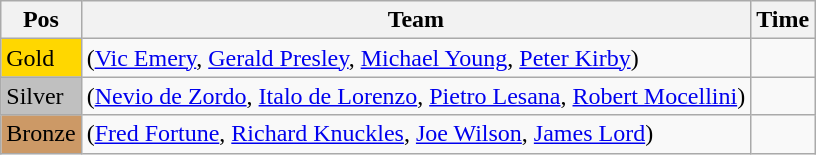<table class="wikitable">
<tr>
<th>Pos</th>
<th>Team</th>
<th>Time</th>
</tr>
<tr>
<td style="background:gold">Gold</td>
<td> (<a href='#'>Vic Emery</a>, <a href='#'>Gerald Presley</a>, <a href='#'>Michael Young</a>, <a href='#'>Peter Kirby</a>)</td>
<td></td>
</tr>
<tr>
<td style="background:silver">Silver</td>
<td> (<a href='#'>Nevio de Zordo</a>, <a href='#'>Italo de Lorenzo</a>, <a href='#'>Pietro Lesana</a>, <a href='#'>Robert Mocellini</a>)</td>
<td></td>
</tr>
<tr>
<td style="background:#cc9966">Bronze</td>
<td> (<a href='#'>Fred Fortune</a>, <a href='#'>Richard Knuckles</a>, <a href='#'>Joe Wilson</a>, <a href='#'>James Lord</a>)</td>
<td></td>
</tr>
</table>
